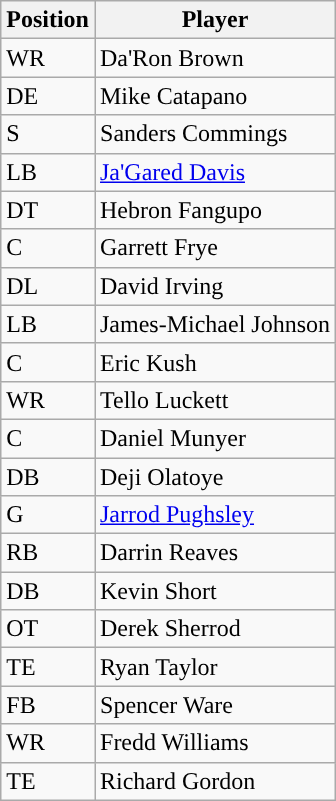<table class="wikitable sortable">
<tr>
<th>Position</th>
<th>Player</th>
</tr>
<tr>
<td>WR</td>
<td>Da'Ron Brown</td>
</tr>
<tr>
<td>DE</td>
<td>Mike Catapano</td>
</tr>
<tr>
<td>S</td>
<td>Sanders Commings</td>
</tr>
<tr>
<td>LB</td>
<td><a href='#'>Ja'Gared Davis</a></td>
</tr>
<tr>
<td>DT</td>
<td>Hebron Fangupo</td>
</tr>
<tr>
<td>C</td>
<td>Garrett Frye</td>
</tr>
<tr>
<td>DL</td>
<td>David Irving</td>
</tr>
<tr>
<td>LB</td>
<td>James-Michael Johnson</td>
</tr>
<tr>
<td>C</td>
<td>Eric Kush</td>
</tr>
<tr>
<td>WR</td>
<td>Tello Luckett</td>
</tr>
<tr>
<td>C</td>
<td>Daniel Munyer</td>
</tr>
<tr>
<td>DB</td>
<td>Deji Olatoye</td>
</tr>
<tr>
<td>G</td>
<td><a href='#'>Jarrod Pughsley</a></td>
</tr>
<tr>
<td>RB</td>
<td>Darrin Reaves</td>
</tr>
<tr>
<td>DB</td>
<td>Kevin Short</td>
</tr>
<tr>
<td>OT</td>
<td>Derek Sherrod</td>
</tr>
<tr>
<td>TE</td>
<td>Ryan Taylor</td>
</tr>
<tr>
<td>FB</td>
<td>Spencer Ware</td>
</tr>
<tr>
<td>WR</td>
<td>Fredd Williams</td>
</tr>
<tr>
<td>TE</td>
<td>Richard Gordon</td>
</tr>
</table>
